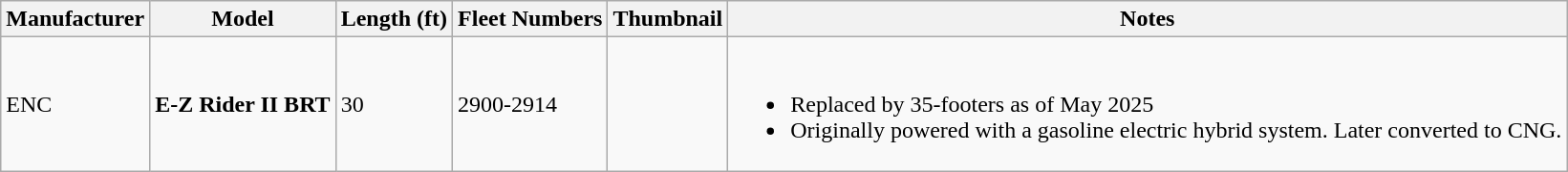<table class="wikitable">
<tr>
<th>Manufacturer</th>
<th>Model</th>
<th>Length (ft)</th>
<th>Fleet Numbers</th>
<th>Thumbnail</th>
<th>Notes</th>
</tr>
<tr>
<td>ENC</td>
<td><strong>E-Z Rider II BRT</strong></td>
<td>30</td>
<td>2900-2914</td>
<td></td>
<td><br><ul><li>Replaced by 35-footers as of May 2025</li><li>Originally powered with a gasoline electric hybrid system. Later converted to CNG.</li></ul></td>
</tr>
</table>
